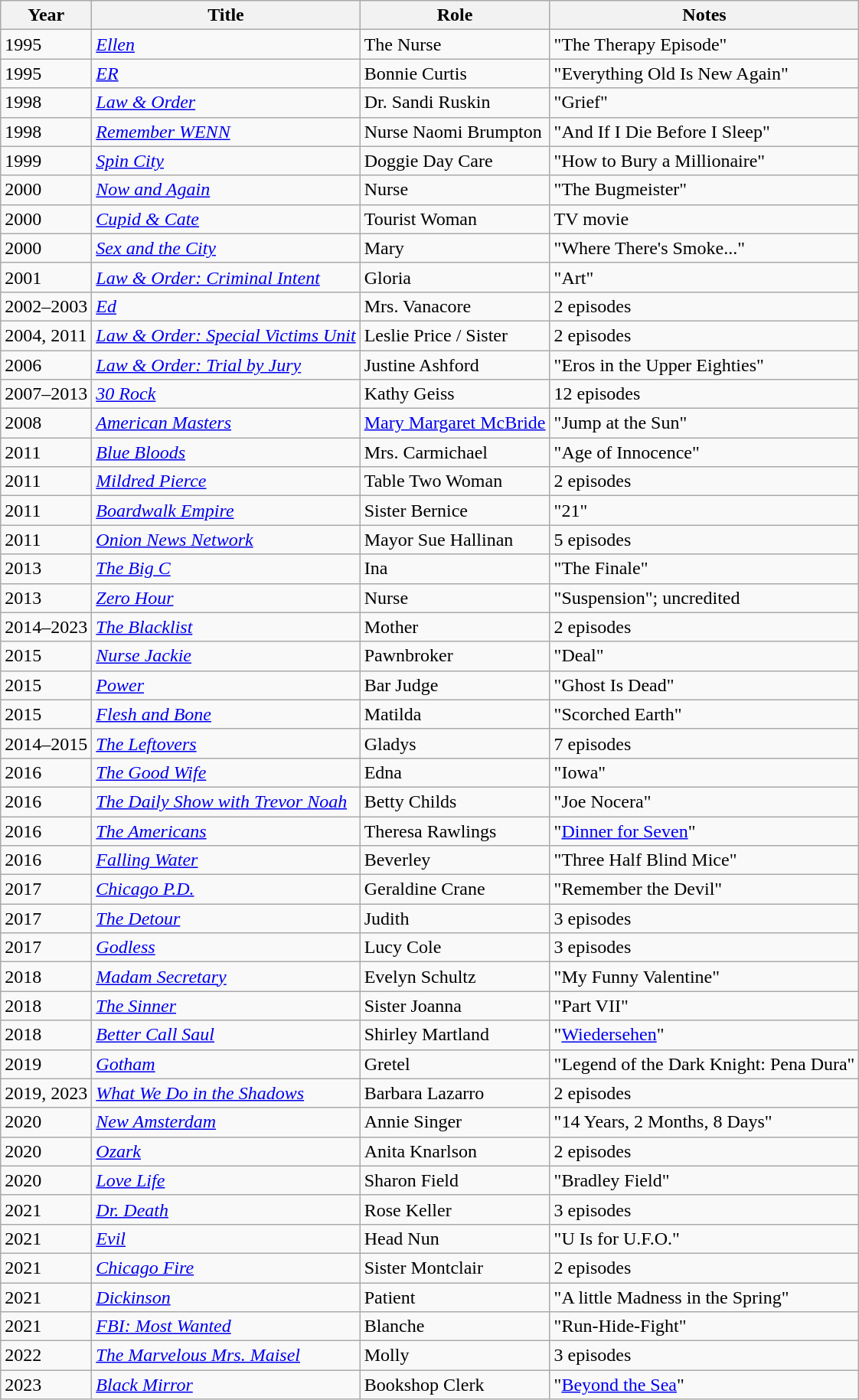<table class="wikitable sortable">
<tr>
<th>Year</th>
<th>Title</th>
<th>Role</th>
<th class="unsortable">Notes</th>
</tr>
<tr>
<td>1995</td>
<td><em><a href='#'>Ellen</a></em></td>
<td>The Nurse</td>
<td>"The Therapy Episode"</td>
</tr>
<tr>
<td>1995</td>
<td><em><a href='#'>ER</a></em></td>
<td>Bonnie Curtis</td>
<td>"Everything Old Is New Again"</td>
</tr>
<tr>
<td>1998</td>
<td><em><a href='#'>Law & Order</a></em></td>
<td>Dr. Sandi Ruskin</td>
<td>"Grief"</td>
</tr>
<tr>
<td>1998</td>
<td><em><a href='#'>Remember WENN</a></em></td>
<td>Nurse Naomi Brumpton</td>
<td>"And If I Die Before I Sleep"</td>
</tr>
<tr>
<td>1999</td>
<td><em><a href='#'>Spin City</a></em></td>
<td>Doggie Day Care</td>
<td>"How to Bury a Millionaire"</td>
</tr>
<tr>
<td>2000</td>
<td><em><a href='#'>Now and Again</a></em></td>
<td>Nurse</td>
<td>"The Bugmeister"</td>
</tr>
<tr>
<td>2000</td>
<td><em><a href='#'>Cupid & Cate</a></em></td>
<td>Tourist Woman</td>
<td>TV movie</td>
</tr>
<tr>
<td>2000</td>
<td><em><a href='#'>Sex and the City</a></em></td>
<td>Mary</td>
<td>"Where There's Smoke..."</td>
</tr>
<tr>
<td>2001</td>
<td><em><a href='#'>Law & Order: Criminal Intent</a></em></td>
<td>Gloria</td>
<td>"Art"</td>
</tr>
<tr>
<td>2002–2003</td>
<td><em><a href='#'>Ed</a></em></td>
<td>Mrs. Vanacore</td>
<td>2 episodes</td>
</tr>
<tr>
<td>2004, 2011</td>
<td><em><a href='#'>Law & Order: Special Victims Unit</a></em></td>
<td>Leslie Price / Sister</td>
<td>2 episodes</td>
</tr>
<tr>
<td>2006</td>
<td><em><a href='#'>Law & Order: Trial by Jury</a></em></td>
<td>Justine Ashford</td>
<td>"Eros in the Upper Eighties"</td>
</tr>
<tr>
<td>2007–2013</td>
<td><em><a href='#'>30 Rock</a></em></td>
<td>Kathy Geiss</td>
<td>12 episodes</td>
</tr>
<tr>
<td>2008</td>
<td><em><a href='#'>American Masters</a></em></td>
<td><a href='#'>Mary Margaret McBride</a></td>
<td>"Jump at the Sun"</td>
</tr>
<tr>
<td>2011</td>
<td><em><a href='#'>Blue Bloods</a></em></td>
<td>Mrs. Carmichael</td>
<td>"Age of Innocence"</td>
</tr>
<tr>
<td>2011</td>
<td><em><a href='#'>Mildred Pierce</a></em></td>
<td>Table Two Woman</td>
<td>2 episodes</td>
</tr>
<tr>
<td>2011</td>
<td><em><a href='#'>Boardwalk Empire</a></em></td>
<td>Sister Bernice</td>
<td>"21"</td>
</tr>
<tr>
<td>2011</td>
<td><em><a href='#'>Onion News Network</a></em></td>
<td>Mayor Sue Hallinan</td>
<td>5 episodes</td>
</tr>
<tr>
<td>2013</td>
<td><em><a href='#'>The Big C</a></em></td>
<td>Ina</td>
<td>"The Finale"</td>
</tr>
<tr>
<td>2013</td>
<td><em><a href='#'>Zero Hour</a></em></td>
<td>Nurse</td>
<td>"Suspension"; uncredited</td>
</tr>
<tr>
<td>2014–2023</td>
<td><em><a href='#'>The Blacklist</a></em></td>
<td>Mother</td>
<td>2 episodes</td>
</tr>
<tr>
<td>2015</td>
<td><em><a href='#'>Nurse Jackie</a></em></td>
<td>Pawnbroker</td>
<td>"Deal"</td>
</tr>
<tr>
<td>2015</td>
<td><em><a href='#'>Power</a></em></td>
<td>Bar Judge</td>
<td>"Ghost Is Dead"</td>
</tr>
<tr>
<td>2015</td>
<td><em><a href='#'>Flesh and Bone</a></em></td>
<td>Matilda</td>
<td>"Scorched Earth"</td>
</tr>
<tr>
<td>2014–2015</td>
<td><em><a href='#'>The Leftovers</a></em></td>
<td>Gladys</td>
<td>7 episodes</td>
</tr>
<tr>
<td>2016</td>
<td><em><a href='#'>The Good Wife</a></em></td>
<td>Edna</td>
<td>"Iowa"</td>
</tr>
<tr>
<td>2016</td>
<td><em><a href='#'>The Daily Show with Trevor Noah</a></em></td>
<td>Betty Childs</td>
<td>"Joe Nocera"</td>
</tr>
<tr>
<td>2016</td>
<td><em><a href='#'>The Americans</a></em></td>
<td>Theresa Rawlings</td>
<td>"<a href='#'>Dinner for Seven</a>"</td>
</tr>
<tr>
<td>2016</td>
<td><em><a href='#'>Falling Water</a></em></td>
<td>Beverley</td>
<td>"Three Half Blind Mice"</td>
</tr>
<tr>
<td>2017</td>
<td><em><a href='#'>Chicago P.D.</a></em></td>
<td>Geraldine Crane</td>
<td>"Remember the Devil"</td>
</tr>
<tr>
<td>2017</td>
<td><em><a href='#'>The Detour</a></em></td>
<td>Judith</td>
<td>3 episodes</td>
</tr>
<tr>
<td>2017</td>
<td><em><a href='#'>Godless</a></em></td>
<td>Lucy Cole</td>
<td>3 episodes</td>
</tr>
<tr>
<td>2018</td>
<td><em><a href='#'>Madam Secretary</a></em></td>
<td>Evelyn Schultz</td>
<td>"My Funny Valentine"</td>
</tr>
<tr>
<td>2018</td>
<td><em><a href='#'>The Sinner</a></em></td>
<td>Sister Joanna</td>
<td>"Part VII"</td>
</tr>
<tr>
<td>2018</td>
<td><em><a href='#'>Better Call Saul</a></em></td>
<td>Shirley Martland</td>
<td>"<a href='#'>Wiedersehen</a>"</td>
</tr>
<tr>
<td>2019</td>
<td><em><a href='#'>Gotham</a></em></td>
<td>Gretel</td>
<td>"Legend of the Dark Knight: Pena Dura"</td>
</tr>
<tr>
<td>2019, 2023</td>
<td><em><a href='#'>What We Do in the Shadows</a></em></td>
<td>Barbara Lazarro</td>
<td>2 episodes</td>
</tr>
<tr>
<td>2020</td>
<td><em><a href='#'>New Amsterdam</a></em></td>
<td>Annie Singer</td>
<td>"14 Years, 2 Months, 8 Days"</td>
</tr>
<tr>
<td>2020</td>
<td><em><a href='#'>Ozark</a></em></td>
<td>Anita Knarlson</td>
<td>2 episodes</td>
</tr>
<tr>
<td>2020</td>
<td><em><a href='#'>Love Life</a></em></td>
<td>Sharon Field</td>
<td>"Bradley Field"</td>
</tr>
<tr>
<td>2021</td>
<td><em><a href='#'>Dr. Death</a></em></td>
<td>Rose Keller</td>
<td>3 episodes</td>
</tr>
<tr>
<td>2021</td>
<td><em><a href='#'>Evil</a></em></td>
<td>Head Nun</td>
<td>"U Is for U.F.O."</td>
</tr>
<tr>
<td>2021</td>
<td><em><a href='#'>Chicago Fire</a></em></td>
<td>Sister Montclair</td>
<td>2 episodes</td>
</tr>
<tr>
<td>2021</td>
<td><em><a href='#'>Dickinson</a></em></td>
<td>Patient</td>
<td>"A little Madness in the Spring"</td>
</tr>
<tr>
<td>2021</td>
<td><em><a href='#'>FBI: Most Wanted</a></em></td>
<td>Blanche</td>
<td>"Run-Hide-Fight"</td>
</tr>
<tr>
<td>2022</td>
<td><em><a href='#'>The Marvelous Mrs. Maisel</a></em></td>
<td>Molly</td>
<td>3 episodes</td>
</tr>
<tr>
<td>2023</td>
<td><em><a href='#'>Black Mirror</a></em></td>
<td>Bookshop Clerk</td>
<td>"<a href='#'>Beyond the Sea</a>"</td>
</tr>
</table>
